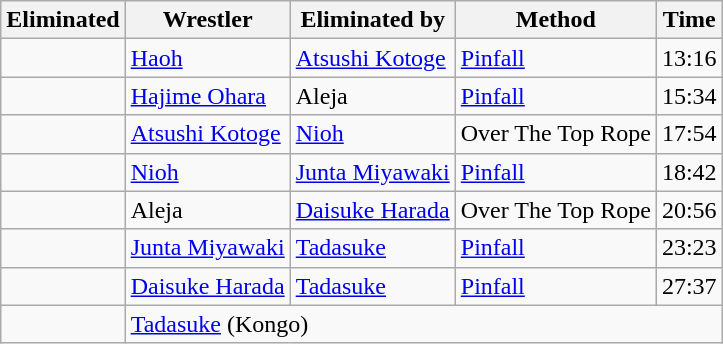<table class="wikitable sortable">
<tr>
<th>Eliminated</th>
<th>Wrestler</th>
<th>Eliminated by</th>
<th>Method</th>
<th>Time</th>
</tr>
<tr>
<td></td>
<td><a href='#'>Haoh</a></td>
<td><a href='#'>Atsushi Kotoge</a></td>
<td><a href='#'>Pinfall</a></td>
<td>13:16</td>
</tr>
<tr>
<td></td>
<td><a href='#'>Hajime Ohara</a></td>
<td>Aleja</td>
<td><a href='#'>Pinfall</a></td>
<td>15:34</td>
</tr>
<tr>
<td></td>
<td><a href='#'>Atsushi Kotoge</a></td>
<td><a href='#'>Nioh</a></td>
<td>Over The Top Rope</td>
<td>17:54</td>
</tr>
<tr>
<td></td>
<td><a href='#'>Nioh</a></td>
<td><a href='#'>Junta Miyawaki</a></td>
<td><a href='#'>Pinfall</a></td>
<td>18:42</td>
</tr>
<tr>
<td></td>
<td>Aleja</td>
<td><a href='#'>Daisuke Harada</a></td>
<td>Over The Top Rope</td>
<td>20:56</td>
</tr>
<tr>
<td></td>
<td><a href='#'>Junta Miyawaki</a></td>
<td><a href='#'>Tadasuke</a></td>
<td><a href='#'>Pinfall</a></td>
<td>23:23</td>
</tr>
<tr>
<td></td>
<td><a href='#'>Daisuke Harada</a></td>
<td><a href='#'>Tadasuke</a></td>
<td><a href='#'>Pinfall</a></td>
<td>27:37</td>
</tr>
<tr>
<td></td>
<td colspan="4"><a href='#'>Tadasuke</a> (Kongo)</td>
</tr>
</table>
